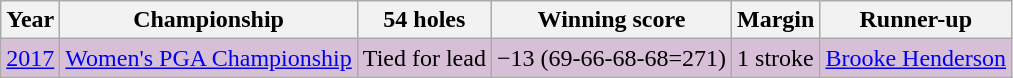<table class="wikitable">
<tr>
<th>Year</th>
<th>Championship</th>
<th>54 holes</th>
<th>Winning score</th>
<th>Margin</th>
<th>Runner-up</th>
</tr>
<tr style="background:#D8BFD8;">
<td><a href='#'>2017</a></td>
<td><a href='#'>Women's PGA Championship</a></td>
<td>Tied for lead</td>
<td>−13 (69-66-68-68=271)</td>
<td>1 stroke</td>
<td> <a href='#'>Brooke Henderson</a></td>
</tr>
</table>
